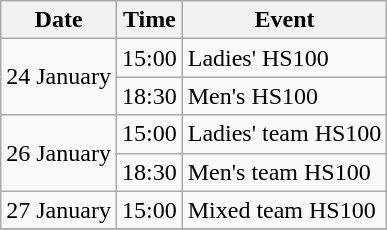<table class="wikitable">
<tr>
<th>Date</th>
<th>Time</th>
<th>Event</th>
</tr>
<tr>
<td rowspan=2>24 January</td>
<td>15:00</td>
<td>Ladies' HS100</td>
</tr>
<tr>
<td>18:30</td>
<td>Men's HS100</td>
</tr>
<tr>
<td rowspan=2>26 January</td>
<td>15:00</td>
<td>Ladies' team HS100</td>
</tr>
<tr>
<td>18:30</td>
<td>Men's team HS100</td>
</tr>
<tr>
<td>27 January</td>
<td>15:00</td>
<td>Mixed team HS100</td>
</tr>
<tr>
</tr>
</table>
